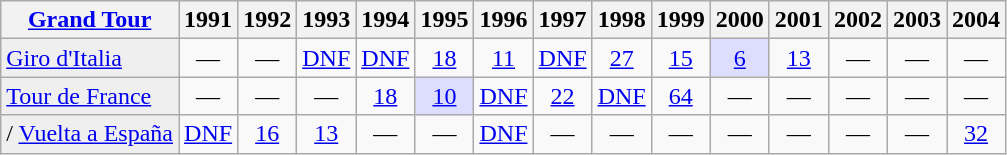<table class="wikitable">
<tr style="background:#EEE;">
<th><a href='#'>Grand Tour</a></th>
<th scope="col">1991</th>
<th scope="col">1992</th>
<th scope="col">1993</th>
<th scope="col">1994</th>
<th scope="col">1995</th>
<th scope="col">1996</th>
<th scope="col">1997</th>
<th scope="col">1998</th>
<th scope="col">1999</th>
<th scope="col">2000</th>
<th scope="col">2001</th>
<th scope="col">2002</th>
<th scope="col">2003</th>
<th scope="col">2004</th>
</tr>
<tr style="text-align:center;">
<td style="text-align:left; background:#EFEFEF;"> <a href='#'>Giro d'Italia</a></td>
<td>—</td>
<td>—</td>
<td><a href='#'>DNF</a></td>
<td><a href='#'>DNF</a></td>
<td><a href='#'>18</a></td>
<td><a href='#'>11</a></td>
<td><a href='#'>DNF</a></td>
<td><a href='#'>27</a></td>
<td><a href='#'>15</a></td>
<td style="text-align:center; background:#ddf;"><a href='#'>6</a></td>
<td><a href='#'>13</a></td>
<td>—</td>
<td>—</td>
<td>—</td>
</tr>
<tr style="text-align:center;">
<td style="text-align:left; background:#EFEFEF;"> <a href='#'>Tour de France</a></td>
<td>—</td>
<td>—</td>
<td>—</td>
<td><a href='#'>18</a></td>
<td style="background:#ddf;"><a href='#'>10</a></td>
<td><a href='#'>DNF</a></td>
<td><a href='#'>22</a></td>
<td><a href='#'>DNF</a></td>
<td><a href='#'>64</a></td>
<td>—</td>
<td>—</td>
<td>—</td>
<td>—</td>
<td>—</td>
</tr>
<tr style="text-align:center;">
<td style="text-align:left; background:#EFEFEF;">/ <a href='#'>Vuelta a España</a></td>
<td><a href='#'>DNF</a></td>
<td><a href='#'>16</a></td>
<td><a href='#'>13</a></td>
<td>—</td>
<td>—</td>
<td><a href='#'>DNF</a></td>
<td>—</td>
<td>—</td>
<td>—</td>
<td>—</td>
<td>—</td>
<td>—</td>
<td>—</td>
<td><a href='#'>32</a></td>
</tr>
</table>
